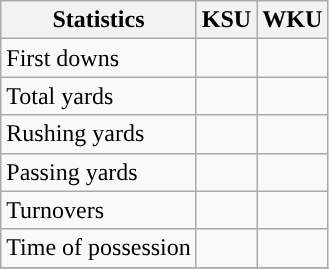<table class="wikitable" style="float: left;">
<tr>
<th>Statistics</th>
<th>KSU</th>
<th>WKU</th>
</tr>
<tr>
<td>First downs</td>
<td></td>
<td></td>
</tr>
<tr>
<td>Total yards</td>
<td></td>
<td></td>
</tr>
<tr>
<td>Rushing yards</td>
<td></td>
<td></td>
</tr>
<tr>
<td>Passing yards</td>
<td></td>
<td></td>
</tr>
<tr>
<td>Turnovers</td>
<td></td>
<td></td>
</tr>
<tr>
<td>Time of possession</td>
<td></td>
<td></td>
</tr>
<tr>
</tr>
</table>
